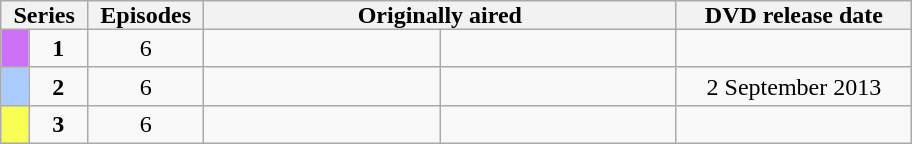<table class="wikitable" style="text-align:center;">
<tr>
<th style="padding:0 8px;" colspan="2" rowspan="1">Series</th>
<th style="padding:0 8px;">Episodes</th>
<th style="padding:0 8px;" colspan="2">Originally aired</th>
<th style="padding:0 8px;">DVD release date</th>
</tr>
<tr>
<td style="background:#cd70f5; height:10px;"></td>
<td><strong>1</strong></td>
<td>6</td>
<td style="width:150px;"></td>
<td style="width:150px;"></td>
<td style="width:150px;"></td>
</tr>
<tr>
<td style="background:#acf; height:10px;"></td>
<td><strong>2</strong></td>
<td>6</td>
<td style="width:150px;"></td>
<td style="width:150px;"></td>
<td style="width:150px;">2 September 2013</td>
</tr>
<tr>
<td style="background:#f8fe53; height:10px;"></td>
<td><strong>3</strong></td>
<td>6</td>
<td style="width:150px;"></td>
<td style="width:150px;"></td>
<td style="width:150px;"></td>
</tr>
</table>
